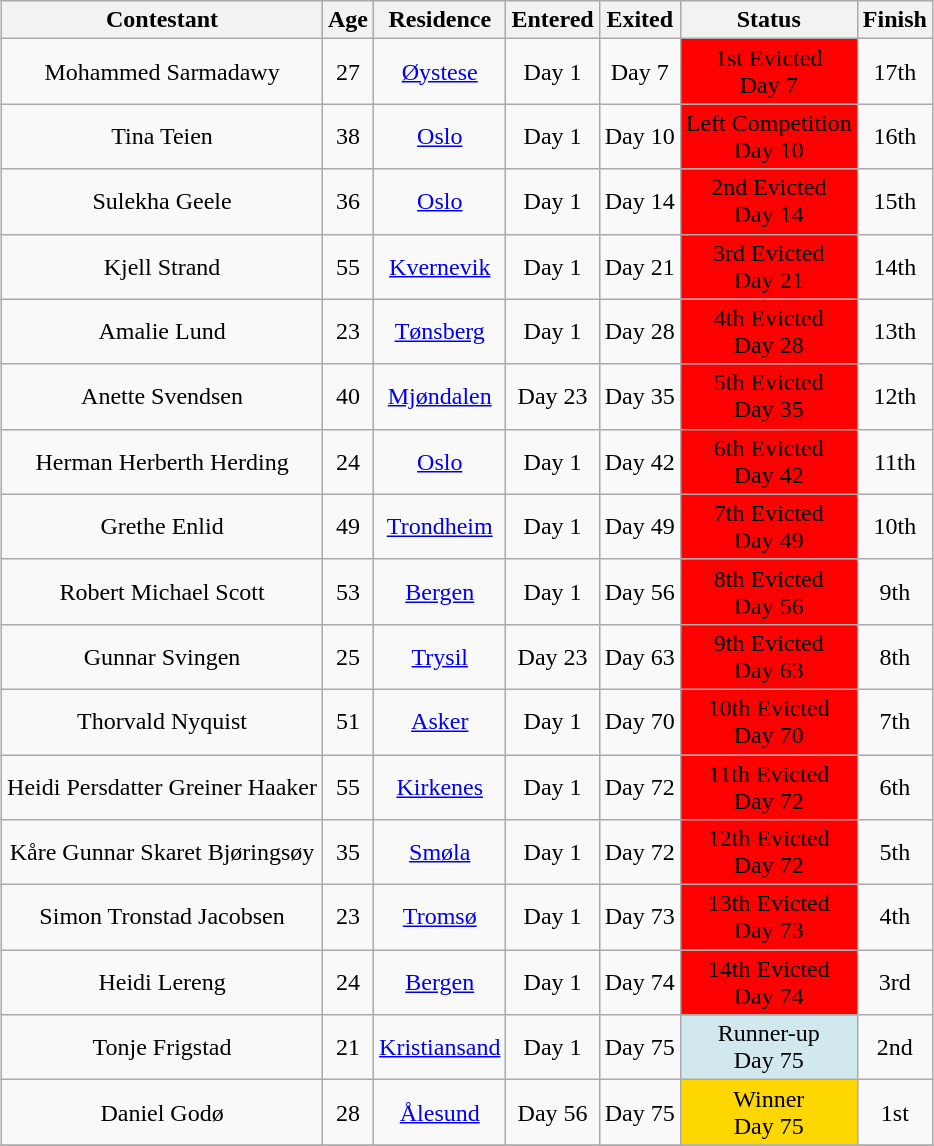<table class="wikitable sortable" style="margin:auto; text-align:center">
<tr>
<th>Contestant</th>
<th>Age</th>
<th>Residence</th>
<th>Entered</th>
<th>Exited</th>
<th>Status</th>
<th>Finish</th>
</tr>
<tr>
<td>Mohammed Sarmadawy</td>
<td>27</td>
<td><a href='#'>Øystese</a></td>
<td>Day 1</td>
<td>Day 7</td>
<td style="background:#ff0000;">1st Evicted<br>Day 7</td>
<td>17th</td>
</tr>
<tr>
<td>Tina Teien</td>
<td>38</td>
<td><a href='#'>Oslo</a></td>
<td>Day 1</td>
<td>Day 10</td>
<td style="background:#ff0000;">Left Competition<br>Day 10</td>
<td>16th</td>
</tr>
<tr>
<td>Sulekha Geele</td>
<td>36</td>
<td><a href='#'>Oslo</a></td>
<td>Day 1</td>
<td>Day 14</td>
<td style="background:#ff0000;">2nd Evicted<br>Day 14</td>
<td>15th</td>
</tr>
<tr>
<td>Kjell Strand</td>
<td>55</td>
<td><a href='#'>Kvernevik</a></td>
<td>Day 1</td>
<td>Day 21</td>
<td style="background:#ff0000;">3rd Evicted<br>Day 21</td>
<td>14th</td>
</tr>
<tr>
<td>Amalie Lund</td>
<td>23</td>
<td><a href='#'>Tønsberg</a></td>
<td>Day 1</td>
<td>Day 28</td>
<td style="background:#ff0000;">4th Evicted<br>Day 28</td>
<td>13th</td>
</tr>
<tr>
<td>Anette Svendsen</td>
<td>40</td>
<td><a href='#'>Mjøndalen</a></td>
<td>Day 23</td>
<td>Day 35</td>
<td style="background:#ff0000;">5th Evicted<br>Day 35</td>
<td>12th</td>
</tr>
<tr>
<td>Herman Herberth Herding</td>
<td>24</td>
<td><a href='#'>Oslo</a></td>
<td>Day 1</td>
<td>Day 42</td>
<td style="background:#ff0000;">6th Evicted<br>Day 42</td>
<td>11th</td>
</tr>
<tr>
<td>Grethe Enlid</td>
<td>49</td>
<td><a href='#'>Trondheim</a></td>
<td>Day 1</td>
<td>Day 49</td>
<td style="background:#ff0000">7th Evicted<br>Day 49</td>
<td>10th</td>
</tr>
<tr>
<td>Robert Michael Scott</td>
<td>53</td>
<td><a href='#'>Bergen</a></td>
<td>Day 1</td>
<td>Day 56</td>
<td style="background:#ff0000;">8th Evicted<br>Day 56</td>
<td>9th</td>
</tr>
<tr>
<td>Gunnar Svingen</td>
<td>25</td>
<td><a href='#'>Trysil</a></td>
<td>Day 23</td>
<td>Day 63</td>
<td style="background:#ff0000;">9th Evicted<br>Day 63</td>
<td>8th</td>
</tr>
<tr>
<td>Thorvald Nyquist</td>
<td>51</td>
<td><a href='#'>Asker</a></td>
<td>Day 1</td>
<td>Day 70</td>
<td style="background:#ff0000;">10th Evicted<br>Day 70</td>
<td>7th</td>
</tr>
<tr>
<td>Heidi Persdatter Greiner Haaker</td>
<td>55</td>
<td><a href='#'>Kirkenes</a></td>
<td>Day 1</td>
<td>Day 72</td>
<td style="background:#ff0000;">11th Evicted<br>Day 72</td>
<td>6th</td>
</tr>
<tr>
<td>Kåre Gunnar Skaret Bjøringsøy</td>
<td>35</td>
<td><a href='#'>Smøla</a></td>
<td>Day 1</td>
<td>Day 72</td>
<td style="background:#ff0000;">12th Evicted<br>Day 72</td>
<td>5th</td>
</tr>
<tr>
<td>Simon Tronstad Jacobsen</td>
<td>23</td>
<td><a href='#'>Tromsø</a></td>
<td>Day 1</td>
<td>Day 73</td>
<td style="background:#ff0000;">13th Evicted<br>Day 73</td>
<td>4th</td>
</tr>
<tr>
<td>Heidi Lereng</td>
<td>24</td>
<td><a href='#'>Bergen</a></td>
<td>Day 1</td>
<td>Day 74</td>
<td style="background:#ff0000;">14th Evicted<br>Day 74</td>
<td>3rd</td>
</tr>
<tr>
<td>Tonje Frigstad</td>
<td>21</td>
<td><a href='#'>Kristiansand</a></td>
<td>Day 1</td>
<td>Day 75</td>
<td style="background:#D1E8EF;">Runner-up<br>Day 75</td>
<td>2nd</td>
</tr>
<tr>
<td>Daniel Godø</td>
<td>28</td>
<td><a href='#'>Ålesund</a></td>
<td>Day 56</td>
<td>Day 75</td>
<td style="background:gold;">Winner<br>Day 75</td>
<td>1st</td>
</tr>
<tr>
</tr>
</table>
